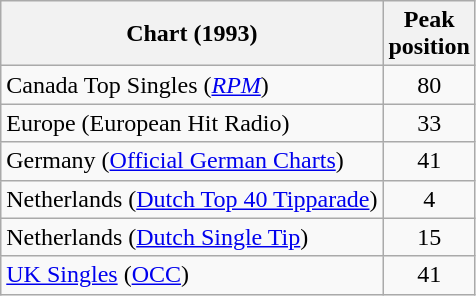<table class="wikitable sortable" style="text-align:center">
<tr>
<th>Chart (1993)</th>
<th>Peak<br>position</th>
</tr>
<tr>
<td align="left">Canada Top Singles (<em><a href='#'>RPM</a></em>)</td>
<td>80</td>
</tr>
<tr>
<td align="left">Europe (European Hit Radio)</td>
<td>33</td>
</tr>
<tr>
<td align="left">Germany (<a href='#'>Official German Charts</a>)</td>
<td>41</td>
</tr>
<tr>
<td align="left">Netherlands (<a href='#'>Dutch Top 40 Tipparade</a>)</td>
<td>4</td>
</tr>
<tr>
<td align="left">Netherlands (<a href='#'>Dutch Single Tip</a>)</td>
<td>15</td>
</tr>
<tr>
<td align="left"><a href='#'>UK Singles</a> (<a href='#'>OCC</a>)</td>
<td>41</td>
</tr>
</table>
